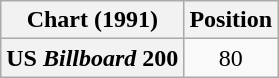<table class="wikitable plainrowheaders" style="text-align:center">
<tr>
<th scope="col">Chart (1991)</th>
<th scope="col">Position</th>
</tr>
<tr>
<th scope="row">US <em>Billboard</em> 200</th>
<td>80</td>
</tr>
</table>
